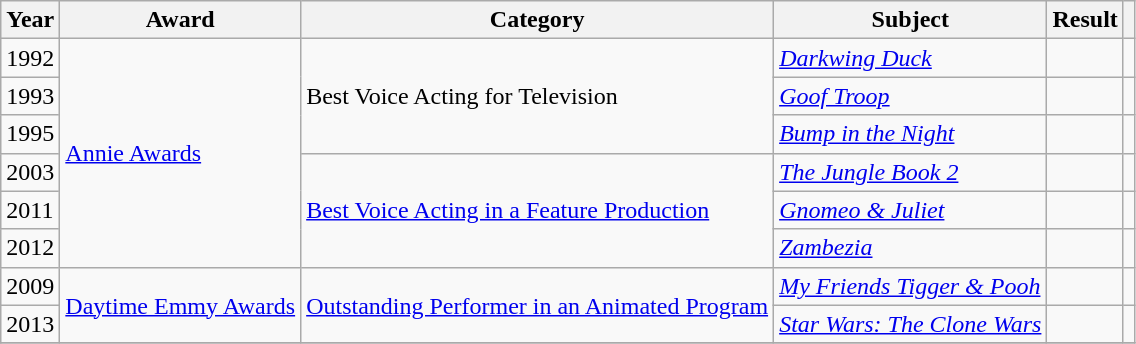<table class="wikitable sortable">
<tr>
<th>Year</th>
<th>Award</th>
<th>Category</th>
<th>Subject</th>
<th>Result</th>
<th></th>
</tr>
<tr>
<td>1992</td>
<td rowspan="6"><a href='#'>Annie Awards</a></td>
<td rowspan="3">Best Voice Acting for Television</td>
<td><em><a href='#'>Darkwing Duck</a></em></td>
<td></td>
<td></td>
</tr>
<tr>
<td>1993</td>
<td><em><a href='#'>Goof Troop</a></em></td>
<td></td>
<td></td>
</tr>
<tr>
<td>1995</td>
<td><em><a href='#'>Bump in the Night</a></em></td>
<td></td>
<td></td>
</tr>
<tr>
<td>2003</td>
<td rowspan="3"><a href='#'>Best Voice Acting in a Feature Production</a></td>
<td><em><a href='#'>The Jungle Book 2</a></em></td>
<td></td>
<td></td>
</tr>
<tr>
<td>2011</td>
<td><em><a href='#'>Gnomeo & Juliet</a></em></td>
<td></td>
<td></td>
</tr>
<tr>
<td>2012</td>
<td><em><a href='#'>Zambezia</a></em></td>
<td></td>
<td></td>
</tr>
<tr>
<td>2009</td>
<td rowspan="2"><a href='#'>Daytime Emmy Awards</a></td>
<td rowspan="2"><a href='#'>Outstanding Performer in an Animated Program</a></td>
<td><em><a href='#'>My Friends Tigger & Pooh</a></em></td>
<td></td>
<td></td>
</tr>
<tr>
<td>2013</td>
<td><em><a href='#'>Star Wars: The Clone Wars</a></em></td>
<td></td>
<td></td>
</tr>
<tr>
</tr>
</table>
